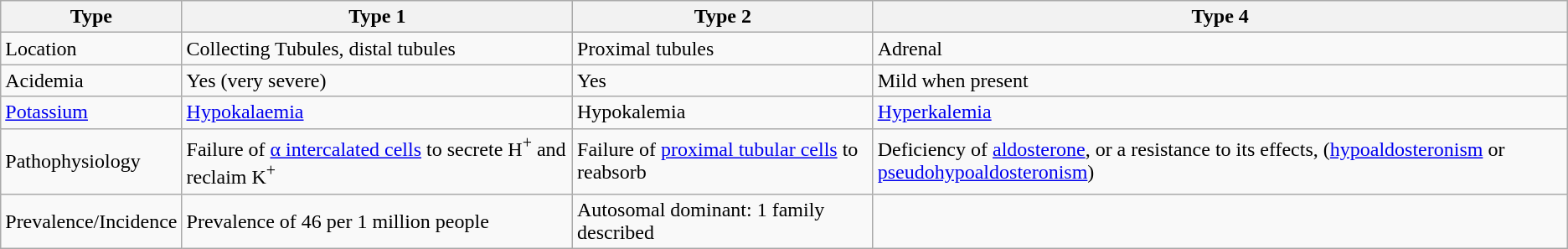<table class="wikitable">
<tr>
<th>Type</th>
<th>Type 1</th>
<th>Type 2</th>
<th>Type 4</th>
</tr>
<tr>
<td>Location</td>
<td>Collecting Tubules, distal tubules</td>
<td>Proximal tubules</td>
<td>Adrenal</td>
</tr>
<tr>
<td>Acidemia</td>
<td>Yes (very severe)</td>
<td>Yes</td>
<td>Mild when present</td>
</tr>
<tr>
<td><a href='#'>Potassium</a></td>
<td><a href='#'>Hypokalaemia</a></td>
<td>Hypokalemia</td>
<td><a href='#'>Hyperkalemia</a></td>
</tr>
<tr>
<td>Pathophysiology</td>
<td>Failure of <a href='#'>α intercalated cells</a> to secrete H<sup>+</sup> and reclaim K<sup>+</sup></td>
<td>Failure of <a href='#'>proximal tubular cells</a> to reabsorb </td>
<td>Deficiency of <a href='#'>aldosterone</a>, or a resistance to its effects, (<a href='#'>hypoaldosteronism</a> or <a href='#'>pseudohypoaldosteronism</a>)</td>
</tr>
<tr>
<td>Prevalence/Incidence</td>
<td>Prevalence of 46 per 1 million people</td>
<td>Autosomal dominant: 1 family described</td>
<td></td>
</tr>
</table>
